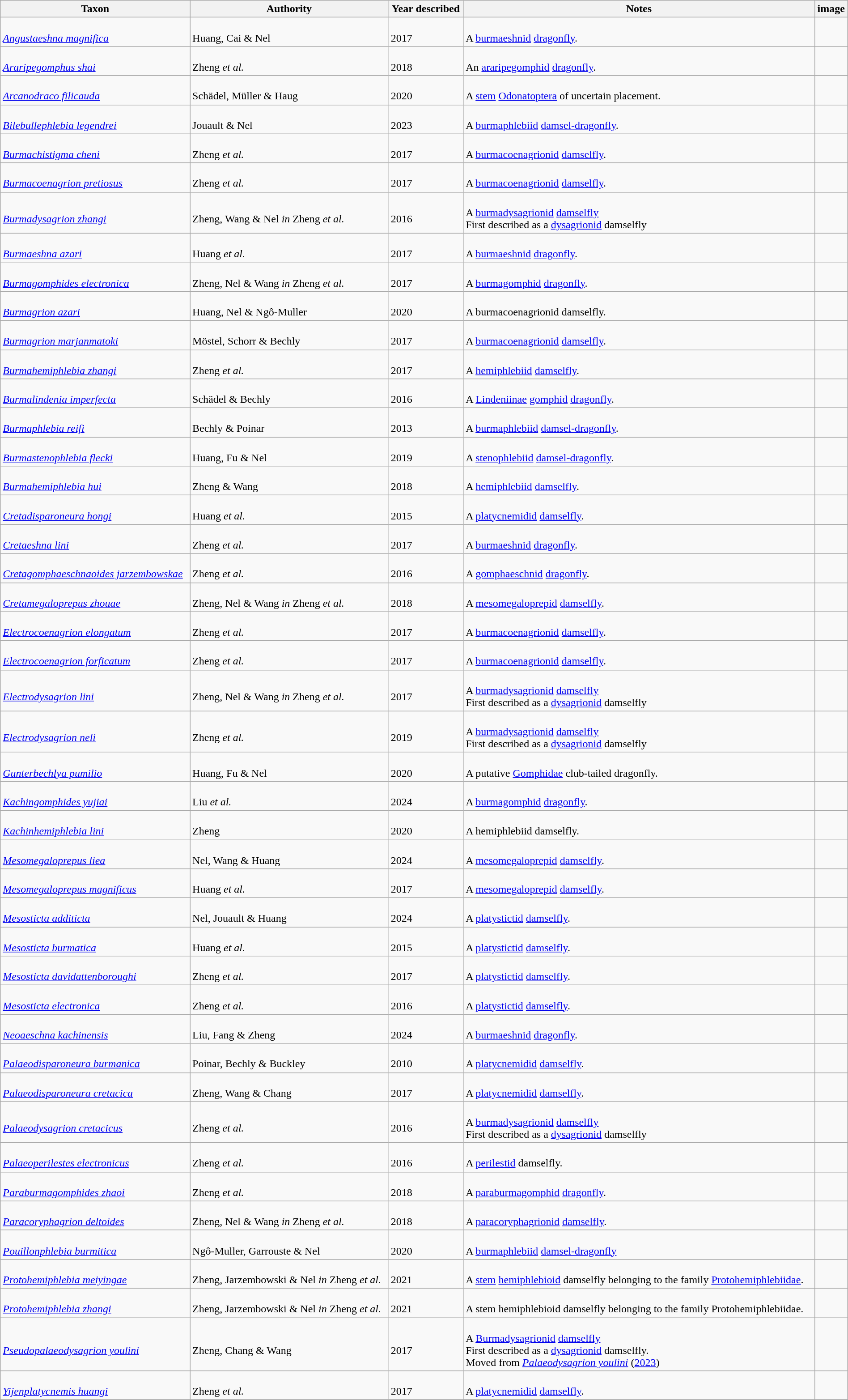<table class="wikitable sortable" align="center" width="100%">
<tr>
<th>Taxon</th>
<th>Authority</th>
<th>Year described</th>
<th>Notes</th>
<th>image</th>
</tr>
<tr>
<td><br><em><a href='#'>Angustaeshna magnifica</a></em></td>
<td><br>Huang, Cai & Nel</td>
<td><br>2017</td>
<td><br>A <a href='#'>burmaeshnid</a> <a href='#'>dragonfly</a>.</td>
<td></td>
</tr>
<tr>
<td><br><em><a href='#'>Araripegomphus shai</a></em></td>
<td><br>Zheng <em>et al.</em></td>
<td><br>2018</td>
<td><br>An <a href='#'>araripegomphid</a> <a href='#'>dragonfly</a>.</td>
<td></td>
</tr>
<tr>
<td><br><em><a href='#'>Arcanodraco filicauda</a></em></td>
<td><br>Schädel, Müller & Haug</td>
<td><br>2020</td>
<td><br>A <a href='#'>stem</a>  <a href='#'>Odonatoptera</a> of uncertain placement.</td>
<td></td>
</tr>
<tr>
<td><br><em><a href='#'>Bilebullephlebia legendrei</a></em></td>
<td><br>Jouault & Nel</td>
<td><br>2023</td>
<td><br>A <a href='#'>burmaphlebiid</a> <a href='#'>damsel-dragonfly</a>.</td>
<td></td>
</tr>
<tr>
<td><br><em><a href='#'>Burmachistigma cheni</a></em></td>
<td><br>Zheng <em>et al.</em></td>
<td><br>2017</td>
<td><br>A <a href='#'>burmacoenagrionid</a> <a href='#'>damselfly</a>.</td>
<td></td>
</tr>
<tr>
<td><br><em><a href='#'>Burmacoenagrion pretiosus</a></em></td>
<td><br>Zheng <em>et al.</em></td>
<td><br>2017</td>
<td><br>A <a href='#'>burmacoenagrionid</a> <a href='#'>damselfly</a>.</td>
<td></td>
</tr>
<tr>
<td><br><em><a href='#'>Burmadysagrion zhangi</a></em></td>
<td><br>Zheng, Wang & Nel <em>in</em> Zheng <em>et al.</em></td>
<td><br>2016</td>
<td><br>A <a href='#'>burmadysagrionid</a> <a href='#'>damselfly</a><br>First described as a <a href='#'>dysagrionid</a> damselfly</td>
<td></td>
</tr>
<tr>
<td><br><em><a href='#'>Burmaeshna azari</a></em></td>
<td><br>Huang <em>et al.</em></td>
<td><br>2017</td>
<td><br>A <a href='#'>burmaeshnid</a> <a href='#'>dragonfly</a>.</td>
<td></td>
</tr>
<tr>
<td><br><em><a href='#'>Burmagomphides electronica</a></em></td>
<td><br>Zheng, Nel & Wang <em>in</em> Zheng <em>et al.</em></td>
<td><br>2017</td>
<td><br>A <a href='#'>burmagomphid</a> <a href='#'>dragonfly</a>.</td>
<td></td>
</tr>
<tr>
<td><br><em><a href='#'>Burmagrion azari</a></em></td>
<td><br>Huang, Nel & Ngô-Muller</td>
<td><br>2020</td>
<td><br>A burmacoenagrionid damselfly.</td>
<td></td>
</tr>
<tr>
<td><br><em><a href='#'>Burmagrion marjanmatoki</a></em></td>
<td><br>Möstel, Schorr & Bechly</td>
<td><br>2017</td>
<td><br>A <a href='#'>burmacoenagrionid</a> <a href='#'>damselfly</a>.</td>
<td><br></td>
</tr>
<tr>
<td><br><em><a href='#'>Burmahemiphlebia zhangi</a></em></td>
<td><br>Zheng <em>et al.</em></td>
<td><br>2017</td>
<td><br>A <a href='#'>hemiphlebiid</a> <a href='#'>damselfly</a>.</td>
<td></td>
</tr>
<tr>
<td><br><em><a href='#'>Burmalindenia imperfecta</a></em></td>
<td><br>Schädel & Bechly</td>
<td><br>2016</td>
<td><br>A <a href='#'>Lindeniinae</a> <a href='#'>gomphid</a> <a href='#'>dragonfly</a>.</td>
<td><br></td>
</tr>
<tr>
<td><br><em><a href='#'>Burmaphlebia reifi</a></em></td>
<td><br>Bechly & Poinar</td>
<td><br>2013</td>
<td><br>A <a href='#'>burmaphlebiid</a> <a href='#'>damsel-dragonfly</a>.</td>
<td></td>
</tr>
<tr>
<td><br><em><a href='#'>Burmastenophlebia flecki</a></em></td>
<td><br>Huang, Fu & Nel</td>
<td><br>2019</td>
<td><br>A <a href='#'>stenophlebiid</a> <a href='#'>damsel-dragonfly</a>.</td>
<td></td>
</tr>
<tr>
<td><br><em><a href='#'>Burmahemiphlebia hui</a></em></td>
<td><br>Zheng & Wang</td>
<td><br>2018</td>
<td><br>A <a href='#'>hemiphlebiid</a> <a href='#'>damselfly</a>.</td>
<td></td>
</tr>
<tr>
<td><br><em><a href='#'>Cretadisparoneura hongi</a></em></td>
<td><br>Huang <em>et al.</em></td>
<td><br>2015</td>
<td><br>A <a href='#'>platycnemidid</a> <a href='#'>damselfly</a>.</td>
<td></td>
</tr>
<tr>
<td><br><em><a href='#'>Cretaeshna lini</a></em></td>
<td><br>Zheng <em>et al.</em></td>
<td><br>2017</td>
<td><br>A <a href='#'>burmaeshnid</a> <a href='#'>dragonfly</a>.</td>
<td></td>
</tr>
<tr>
<td><br><em><a href='#'>Cretagomphaeschnaoides jarzembowskae</a></em></td>
<td><br>Zheng <em>et al.</em></td>
<td><br>2016</td>
<td><br>A <a href='#'>gomphaeschnid</a> <a href='#'>dragonfly</a>.</td>
<td></td>
</tr>
<tr>
<td><br><em><a href='#'>Cretamegaloprepus zhouae</a></em></td>
<td><br>Zheng, Nel & Wang <em>in</em> Zheng <em>et al.</em></td>
<td><br>2018</td>
<td><br>A <a href='#'>mesomegaloprepid</a> <a href='#'>damselfly</a>.</td>
<td></td>
</tr>
<tr>
<td><br><em><a href='#'>Electrocoenagrion elongatum</a></em></td>
<td><br>Zheng <em>et al.</em></td>
<td><br>2017</td>
<td><br>A <a href='#'>burmacoenagrionid</a> <a href='#'>damselfly</a>.</td>
<td></td>
</tr>
<tr>
<td><br><em><a href='#'>Electrocoenagrion forficatum</a></em></td>
<td><br>Zheng <em>et al.</em></td>
<td><br>2017</td>
<td><br>A <a href='#'>burmacoenagrionid</a> <a href='#'>damselfly</a>.</td>
<td></td>
</tr>
<tr>
<td><br><em><a href='#'>Electrodysagrion lini</a></em></td>
<td><br>Zheng, Nel & Wang <em>in</em> Zheng <em>et al.</em></td>
<td><br>2017</td>
<td><br>A <a href='#'>burmadysagrionid</a> <a href='#'>damselfly</a><br>First described as a <a href='#'>dysagrionid</a> damselfly</td>
<td></td>
</tr>
<tr>
<td><br><em><a href='#'>Electrodysagrion neli</a></em></td>
<td><br>Zheng <em>et al.</em></td>
<td><br>2019</td>
<td><br>A <a href='#'>burmadysagrionid</a> <a href='#'>damselfly</a><br>First described as a <a href='#'>dysagrionid</a> damselfly</td>
<td></td>
</tr>
<tr>
<td><br><em><a href='#'>Gunterbechlya pumilio</a></em></td>
<td><br>Huang, Fu & Nel</td>
<td><br>2020</td>
<td><br>A putative <a href='#'>Gomphidae</a> club-tailed dragonfly.</td>
<td></td>
</tr>
<tr>
<td><br><em><a href='#'>Kachingomphides yujiai</a></em></td>
<td><br>Liu <em>et al.</em></td>
<td><br>2024</td>
<td><br>A <a href='#'>burmagomphid</a> <a href='#'>dragonfly</a>.</td>
<td></td>
</tr>
<tr>
<td><br><em><a href='#'>Kachinhemiphlebia lini</a></em></td>
<td><br>Zheng</td>
<td><br>2020</td>
<td><br>A hemiphlebiid damselfly.</td>
<td></td>
</tr>
<tr>
<td><br><em><a href='#'>Mesomegaloprepus liea</a></em></td>
<td><br>Nel, Wang & Huang</td>
<td><br>2024</td>
<td><br>A <a href='#'>mesomegaloprepid</a> <a href='#'>damselfly</a>.</td>
<td></td>
</tr>
<tr>
<td><br><em><a href='#'>Mesomegaloprepus magnificus</a></em></td>
<td><br>Huang <em>et al.</em></td>
<td><br>2017</td>
<td><br>A <a href='#'>mesomegaloprepid</a> <a href='#'>damselfly</a>.</td>
<td></td>
</tr>
<tr>
<td><br><em><a href='#'>Mesosticta additicta</a></em></td>
<td><br>Nel, Jouault & Huang</td>
<td><br>2024</td>
<td><br>A <a href='#'>platystictid</a> <a href='#'>damselfly</a>.</td>
<td></td>
</tr>
<tr>
<td><br><em><a href='#'>Mesosticta burmatica</a></em></td>
<td><br>Huang <em>et al.</em></td>
<td><br>2015</td>
<td><br>A <a href='#'>platystictid</a> <a href='#'>damselfly</a>.</td>
<td></td>
</tr>
<tr>
<td><br><em><a href='#'>Mesosticta davidattenboroughi</a></em></td>
<td><br>Zheng <em>et al.</em></td>
<td><br>2017</td>
<td><br>A <a href='#'>platystictid</a> <a href='#'>damselfly</a>.</td>
<td></td>
</tr>
<tr>
<td><br><em><a href='#'>Mesosticta electronica</a></em></td>
<td><br>Zheng <em>et al.</em></td>
<td><br>2016</td>
<td><br>A <a href='#'>platystictid</a> <a href='#'>damselfly</a>.</td>
<td></td>
</tr>
<tr>
<td><br><em><a href='#'>Neoaeschna kachinensis</a></em></td>
<td><br>Liu, Fang & Zheng</td>
<td><br>2024</td>
<td><br>A <a href='#'>burmaeshnid</a> <a href='#'>dragonfly</a>.</td>
<td></td>
</tr>
<tr>
<td><br><em><a href='#'>Palaeodisparoneura burmanica</a></em></td>
<td><br>Poinar, Bechly & Buckley</td>
<td><br>2010</td>
<td><br>A <a href='#'>platycnemidid</a> <a href='#'>damselfly</a>.</td>
<td></td>
</tr>
<tr>
<td><br><em><a href='#'>Palaeodisparoneura cretacica</a></em></td>
<td><br>Zheng, Wang & Chang</td>
<td><br>2017</td>
<td><br>A <a href='#'>platycnemidid</a> <a href='#'>damselfly</a>.</td>
<td></td>
</tr>
<tr>
<td><br><em><a href='#'>Palaeodysagrion cretacicus</a></em></td>
<td><br>Zheng <em>et al.</em></td>
<td><br>2016</td>
<td><br>A <a href='#'>burmadysagrionid</a> <a href='#'>damselfly</a><br>First described as a <a href='#'>dysagrionid</a> damselfly</td>
<td></td>
</tr>
<tr>
<td><br><em><a href='#'>Palaeoperilestes electronicus</a></em></td>
<td><br>Zheng <em>et al.</em></td>
<td><br>2016</td>
<td><br>A <a href='#'>perilestid</a> damselfly.</td>
<td></td>
</tr>
<tr>
<td><br><em><a href='#'>Paraburmagomphides zhaoi</a></em></td>
<td><br>Zheng <em>et al.</em></td>
<td><br>2018</td>
<td><br>A <a href='#'>paraburmagomphid</a> <a href='#'>dragonfly</a>.</td>
<td></td>
</tr>
<tr>
<td><br><em><a href='#'>Paracoryphagrion deltoides</a></em></td>
<td><br>Zheng, Nel & Wang <em>in</em> Zheng <em>et al.</em></td>
<td><br>2018</td>
<td><br>A <a href='#'>paracoryphagrionid</a> <a href='#'>damselfly</a>.</td>
<td></td>
</tr>
<tr>
<td><br><em><a href='#'>Pouillonphlebia burmitica</a></em></td>
<td><br>Ngô-Muller, Garrouste & Nel</td>
<td><br>2020</td>
<td><br>A <a href='#'>burmaphlebiid</a> <a href='#'>damsel-dragonfly</a></td>
<td></td>
</tr>
<tr>
<td><br><em><a href='#'>Protohemiphlebia meiyingae</a></em></td>
<td><br>Zheng, Jarzembowski & Nel <em>in</em> Zheng <em>et al.</em></td>
<td><br>2021</td>
<td><br>A <a href='#'>stem</a> <a href='#'>hemiphlebioid</a> damselfly belonging to the family <a href='#'>Protohemiphlebiidae</a>.</td>
<td></td>
</tr>
<tr>
<td><br><em><a href='#'>Protohemiphlebia zhangi</a></em></td>
<td><br>Zheng, Jarzembowski & Nel <em>in</em> Zheng <em>et al.</em></td>
<td><br>2021</td>
<td><br>A stem hemiphlebioid damselfly belonging to the family Protohemiphlebiidae.</td>
<td></td>
</tr>
<tr>
<td><br><em><a href='#'>Pseudopalaeodysagrion youlini</a></em></td>
<td><br>Zheng, Chang & Wang</td>
<td><br>2017</td>
<td><br>A <a href='#'>Burmadysagrionid</a> <a href='#'>damselfly</a><br> First described as a <a href='#'>dysagrionid</a> damselfly.<br>Moved from <em><a href='#'>Palaeodysagrion youlini</a></em> (<a href='#'>2023</a>)</td>
<td></td>
</tr>
<tr>
<td><br><em><a href='#'>Yijenplatycnemis huangi</a></em></td>
<td><br>Zheng <em>et al.</em></td>
<td><br>2017</td>
<td><br>A <a href='#'>platycnemidid</a> <a href='#'>damselfly</a>.</td>
<td></td>
</tr>
<tr>
</tr>
</table>
